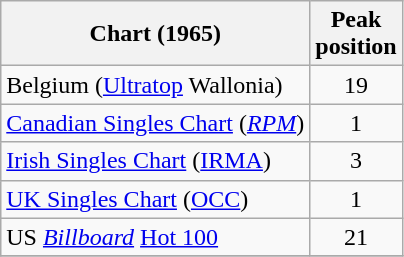<table class="wikitable sortable plainrowheaders" style="text-align:center">
<tr>
<th>Chart (1965)</th>
<th>Peak<br>position</th>
</tr>
<tr>
<td align="left">Belgium (<a href='#'>Ultratop</a> Wallonia)</td>
<td align="center">19</td>
</tr>
<tr>
<td align="left"><a href='#'>Canadian Singles Chart</a> (<em><a href='#'>RPM</a></em>)</td>
<td align="center">1</td>
</tr>
<tr>
<td align="left"><a href='#'>Irish Singles Chart</a> (<a href='#'>IRMA</a>)</td>
<td align="center">3</td>
</tr>
<tr>
<td align="left"><a href='#'>UK Singles Chart</a> (<a href='#'>OCC</a>)</td>
<td align="center">1</td>
</tr>
<tr>
<td align="left">US <em><a href='#'>Billboard</a></em> <a href='#'>Hot 100</a></td>
<td align="center">21</td>
</tr>
<tr>
</tr>
</table>
